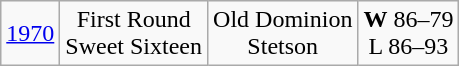<table class="wikitable">
<tr align="center">
<td><a href='#'>1970</a></td>
<td>First Round<br>Sweet Sixteen</td>
<td>Old Dominion<br>Stetson</td>
<td><strong>W</strong> 86–79<br> L 86–93</td>
</tr>
</table>
